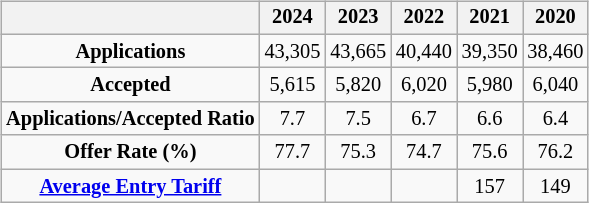<table class="floatright">
<tr>
<td><br><table class="wikitable" style="font-size:85%; text-align:center; margin-bottom: 5px">
<tr>
<th></th>
<th>2024</th>
<th>2023</th>
<th>2022</th>
<th>2021</th>
<th>2020</th>
</tr>
<tr>
<td><strong>Applications</strong></td>
<td>43,305</td>
<td>43,665</td>
<td>40,440</td>
<td>39,350</td>
<td>38,460</td>
</tr>
<tr>
<td><strong>Accepted</strong></td>
<td>5,615</td>
<td>5,820</td>
<td>6,020</td>
<td>5,980</td>
<td>6,040</td>
</tr>
<tr>
<td><strong>Applications/Accepted Ratio</strong></td>
<td>7.7</td>
<td>7.5</td>
<td>6.7</td>
<td>6.6</td>
<td>6.4</td>
</tr>
<tr>
<td><strong>Offer Rate (%)</strong></td>
<td>77.7</td>
<td>75.3</td>
<td>74.7</td>
<td>75.6</td>
<td>76.2</td>
</tr>
<tr>
<td><strong><a href='#'>Average Entry Tariff</a></strong></td>
<td></td>
<td></td>
<td></td>
<td>157</td>
<td>149</td>
</tr>
</table>
<table style="font-size:80%;float:left">
<tr>
<td></td>
</tr>
</table>
</td>
</tr>
</table>
